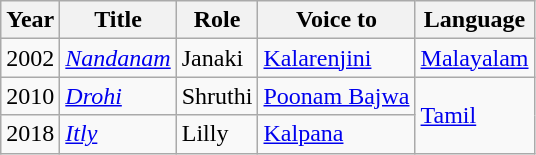<table class="wikitable sortable">
<tr>
<th scope="col">Year</th>
<th scope="col">Title</th>
<th scope="col">Role</th>
<th scope="col">Voice to</th>
<th scope="col">Language</th>
</tr>
<tr>
<td>2002</td>
<td><em><a href='#'>Nandanam</a></em></td>
<td>Janaki</td>
<td><a href='#'>Kalarenjini</a></td>
<td><a href='#'>Malayalam</a></td>
</tr>
<tr>
<td>2010</td>
<td><em><a href='#'>Drohi</a></em></td>
<td>Shruthi</td>
<td><a href='#'>Poonam Bajwa</a></td>
<td rowspan="2"><a href='#'>Tamil</a></td>
</tr>
<tr>
<td>2018</td>
<td><em><a href='#'>Itly</a></em></td>
<td>Lilly</td>
<td><a href='#'>Kalpana</a></td>
</tr>
</table>
